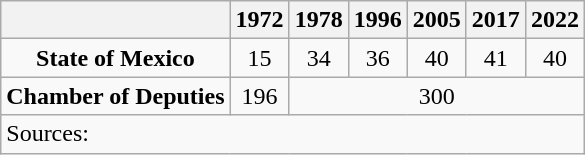<table class="wikitable" style="text-align: center">
<tr>
<th></th>
<th>1972</th>
<th>1978</th>
<th>1996</th>
<th>2005</th>
<th>2017</th>
<th>2022</th>
</tr>
<tr>
<td><strong>State of Mexico</strong></td>
<td>15</td>
<td>34</td>
<td>36</td>
<td>40</td>
<td>41</td>
<td>40</td>
</tr>
<tr>
<td><strong>Chamber of Deputies</strong></td>
<td>196</td>
<td colspan=5>300</td>
</tr>
<tr>
<td colspan=7 style="text-align: left">Sources: </td>
</tr>
</table>
